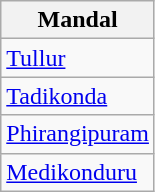<table class="wikitable sortable static-row-numbers static-row-header-hash">
<tr>
<th>Mandal</th>
</tr>
<tr>
<td><a href='#'>Tullur</a></td>
</tr>
<tr>
<td><a href='#'>Tadikonda</a></td>
</tr>
<tr>
<td><a href='#'>Phirangipuram</a></td>
</tr>
<tr>
<td><a href='#'>Medikonduru</a></td>
</tr>
</table>
